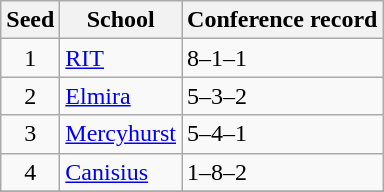<table class="wikitable">
<tr>
<th>Seed</th>
<th>School</th>
<th>Conference record</th>
</tr>
<tr>
<td align=center>1</td>
<td><a href='#'>RIT</a></td>
<td>8–1–1</td>
</tr>
<tr>
<td align=center>2</td>
<td><a href='#'>Elmira</a></td>
<td>5–3–2</td>
</tr>
<tr>
<td align=center>3</td>
<td><a href='#'>Mercyhurst</a></td>
<td>5–4–1</td>
</tr>
<tr>
<td align=center>4</td>
<td><a href='#'>Canisius</a></td>
<td>1–8–2</td>
</tr>
<tr>
</tr>
</table>
